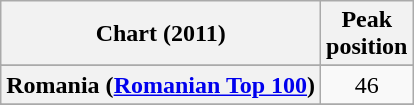<table class="wikitable plainrowheaders sortable" style="text-align:center;">
<tr>
<th scope="col">Chart (2011)</th>
<th scope="col">Peak<br>position</th>
</tr>
<tr>
</tr>
<tr>
</tr>
<tr>
<th scope="row">Romania (<a href='#'>Romanian Top 100</a>)</th>
<td>46</td>
</tr>
<tr>
</tr>
<tr>
</tr>
<tr>
</tr>
</table>
